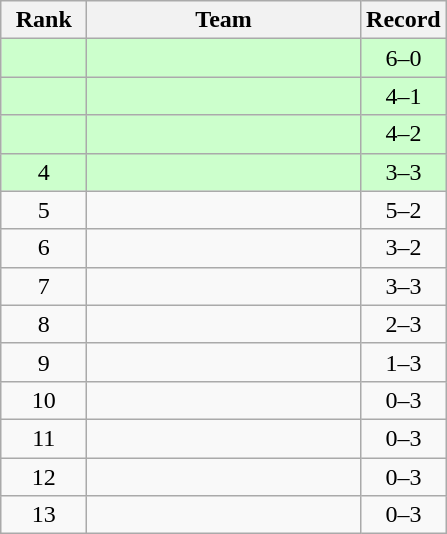<table class="wikitable" style="text-align: center">
<tr>
<th width=50>Rank</th>
<th width=175>Team</th>
<th width=50>Record</th>
</tr>
<tr bgcolor=ccffcc>
<td></td>
<td align=left></td>
<td>6–0</td>
</tr>
<tr bgcolor=ccffcc>
<td></td>
<td align=left></td>
<td>4–1</td>
</tr>
<tr bgcolor=ccffcc>
<td></td>
<td align=left></td>
<td>4–2</td>
</tr>
<tr bgcolor=ccffcc>
<td>4</td>
<td align=left></td>
<td>3–3</td>
</tr>
<tr>
<td>5</td>
<td align=left></td>
<td>5–2</td>
</tr>
<tr>
<td>6</td>
<td align=left></td>
<td>3–2</td>
</tr>
<tr>
<td>7</td>
<td align=left></td>
<td>3–3</td>
</tr>
<tr>
<td>8</td>
<td align=left></td>
<td>2–3</td>
</tr>
<tr>
<td>9</td>
<td align=left></td>
<td>1–3</td>
</tr>
<tr>
<td>10</td>
<td align=left></td>
<td>0–3</td>
</tr>
<tr>
<td>11</td>
<td align=left></td>
<td>0–3</td>
</tr>
<tr>
<td>12</td>
<td align=left></td>
<td>0–3</td>
</tr>
<tr>
<td>13</td>
<td align=left></td>
<td>0–3</td>
</tr>
</table>
